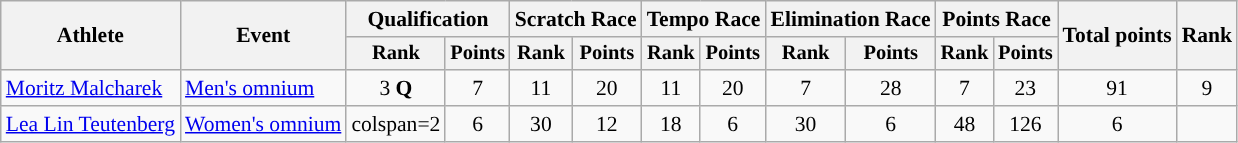<table class="wikitable" style="font-size:90%">
<tr>
<th rowspan="2">Athlete</th>
<th rowspan="2">Event</th>
<th colspan=2>Qualification</th>
<th colspan=2>Scratch Race</th>
<th colspan=2>Tempo Race</th>
<th colspan=2>Elimination Race</th>
<th colspan=2>Points Race</th>
<th rowspan=2>Total points</th>
<th rowspan=2>Rank</th>
</tr>
<tr style="font-size:95%">
<th>Rank</th>
<th>Points</th>
<th>Rank</th>
<th>Points</th>
<th>Rank</th>
<th>Points</th>
<th>Rank</th>
<th>Points</th>
<th>Rank</th>
<th>Points</th>
</tr>
<tr align=center>
<td align=left><a href='#'>Moritz Malcharek</a></td>
<td align=left><a href='#'>Men's omnium</a></td>
<td>3 <strong>Q</strong></td>
<td>7</td>
<td>11</td>
<td>20</td>
<td>11</td>
<td>20</td>
<td>7</td>
<td>28</td>
<td>7</td>
<td>23</td>
<td>91</td>
<td>9</td>
</tr>
<tr align=center>
<td align=left><a href='#'>Lea Lin Teutenberg</a></td>
<td align=left><a href='#'>Women's omnium</a></td>
<td>colspan=2</td>
<td>6</td>
<td>30</td>
<td>12</td>
<td>18</td>
<td>6</td>
<td>30</td>
<td>6</td>
<td>48</td>
<td>126</td>
<td>6</td>
</tr>
</table>
